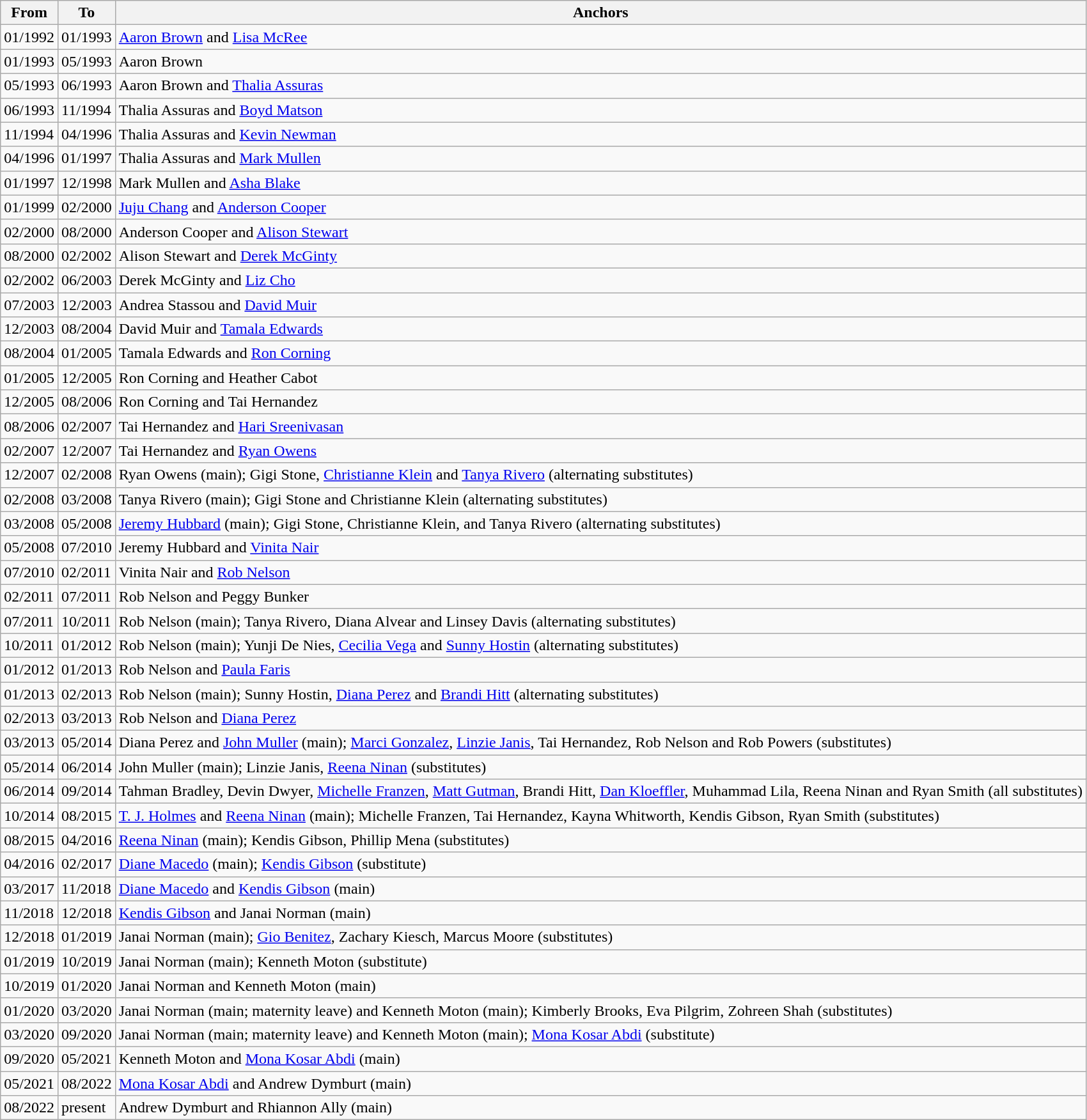<table class="wikitable">
<tr>
<th>From</th>
<th>To</th>
<th>Anchors</th>
</tr>
<tr>
<td>01/1992</td>
<td>01/1993</td>
<td><a href='#'>Aaron Brown</a> and <a href='#'>Lisa McRee</a></td>
</tr>
<tr>
<td>01/1993</td>
<td>05/1993</td>
<td>Aaron Brown</td>
</tr>
<tr>
<td>05/1993</td>
<td>06/1993</td>
<td>Aaron Brown and <a href='#'>Thalia Assuras</a></td>
</tr>
<tr>
<td>06/1993</td>
<td>11/1994</td>
<td>Thalia Assuras and <a href='#'>Boyd Matson</a></td>
</tr>
<tr>
<td>11/1994</td>
<td>04/1996</td>
<td>Thalia Assuras and <a href='#'>Kevin Newman</a></td>
</tr>
<tr>
<td>04/1996</td>
<td>01/1997</td>
<td>Thalia Assuras and <a href='#'>Mark Mullen</a></td>
</tr>
<tr>
<td>01/1997</td>
<td>12/1998</td>
<td>Mark Mullen and <a href='#'>Asha Blake</a></td>
</tr>
<tr>
<td>01/1999</td>
<td>02/2000</td>
<td><a href='#'>Juju Chang</a> and <a href='#'>Anderson Cooper</a></td>
</tr>
<tr>
<td>02/2000</td>
<td>08/2000</td>
<td>Anderson Cooper and <a href='#'>Alison Stewart</a></td>
</tr>
<tr>
<td>08/2000</td>
<td>02/2002</td>
<td>Alison Stewart and <a href='#'>Derek McGinty</a></td>
</tr>
<tr>
<td>02/2002</td>
<td>06/2003</td>
<td>Derek McGinty and <a href='#'>Liz Cho</a></td>
</tr>
<tr>
<td>07/2003</td>
<td>12/2003</td>
<td>Andrea Stassou and <a href='#'>David Muir</a></td>
</tr>
<tr>
<td>12/2003</td>
<td>08/2004</td>
<td>David Muir and <a href='#'>Tamala Edwards</a></td>
</tr>
<tr>
<td>08/2004</td>
<td>01/2005</td>
<td>Tamala Edwards and <a href='#'>Ron Corning</a></td>
</tr>
<tr>
<td>01/2005</td>
<td>12/2005</td>
<td>Ron Corning and Heather Cabot</td>
</tr>
<tr>
<td>12/2005</td>
<td>08/2006</td>
<td>Ron Corning and Tai Hernandez</td>
</tr>
<tr>
<td>08/2006</td>
<td>02/2007</td>
<td>Tai Hernandez and <a href='#'>Hari Sreenivasan</a></td>
</tr>
<tr>
<td>02/2007</td>
<td>12/2007</td>
<td>Tai Hernandez and <a href='#'>Ryan Owens</a></td>
</tr>
<tr>
<td>12/2007</td>
<td>02/2008</td>
<td>Ryan Owens (main); Gigi Stone, <a href='#'>Christianne Klein</a> and <a href='#'>Tanya Rivero</a> (alternating substitutes)</td>
</tr>
<tr>
<td>02/2008</td>
<td>03/2008</td>
<td>Tanya Rivero (main); Gigi Stone and Christianne Klein (alternating substitutes)</td>
</tr>
<tr>
<td>03/2008</td>
<td>05/2008</td>
<td><a href='#'>Jeremy Hubbard</a> (main); Gigi Stone, Christianne Klein, and Tanya Rivero (alternating substitutes)</td>
</tr>
<tr>
<td>05/2008</td>
<td>07/2010</td>
<td>Jeremy Hubbard and <a href='#'>Vinita Nair</a></td>
</tr>
<tr>
<td>07/2010</td>
<td>02/2011</td>
<td>Vinita Nair and <a href='#'>Rob Nelson</a></td>
</tr>
<tr>
<td>02/2011</td>
<td>07/2011</td>
<td>Rob Nelson and Peggy Bunker</td>
</tr>
<tr>
<td>07/2011</td>
<td>10/2011</td>
<td>Rob Nelson (main); Tanya Rivero, Diana Alvear and Linsey Davis (alternating substitutes)</td>
</tr>
<tr>
<td>10/2011</td>
<td>01/2012</td>
<td>Rob Nelson (main); Yunji De Nies, <a href='#'>Cecilia Vega</a> and <a href='#'>Sunny Hostin</a> (alternating substitutes)</td>
</tr>
<tr>
<td>01/2012</td>
<td>01/2013</td>
<td>Rob Nelson and <a href='#'>Paula Faris</a></td>
</tr>
<tr>
<td>01/2013</td>
<td>02/2013</td>
<td>Rob Nelson (main); Sunny Hostin, <a href='#'>Diana Perez</a> and <a href='#'>Brandi Hitt</a> (alternating substitutes)</td>
</tr>
<tr>
<td>02/2013</td>
<td>03/2013</td>
<td>Rob Nelson and <a href='#'>Diana Perez</a></td>
</tr>
<tr>
<td>03/2013</td>
<td>05/2014</td>
<td>Diana Perez and <a href='#'>John Muller</a> (main); <a href='#'>Marci Gonzalez</a>, <a href='#'>Linzie Janis</a>, Tai Hernandez, Rob Nelson and Rob Powers (substitutes)</td>
</tr>
<tr>
<td>05/2014</td>
<td>06/2014</td>
<td>John Muller (main); Linzie Janis, <a href='#'>Reena Ninan</a> (substitutes)</td>
</tr>
<tr>
<td>06/2014</td>
<td>09/2014</td>
<td>Tahman Bradley, Devin Dwyer, <a href='#'>Michelle Franzen</a>, <a href='#'>Matt Gutman</a>, Brandi Hitt, <a href='#'>Dan Kloeffler</a>, Muhammad Lila, Reena Ninan and Ryan Smith (all substitutes)</td>
</tr>
<tr>
<td>10/2014</td>
<td>08/2015</td>
<td><a href='#'>T. J. Holmes</a> and <a href='#'>Reena Ninan</a> (main); Michelle Franzen, Tai Hernandez, Kayna Whitworth, Kendis Gibson, Ryan Smith (substitutes)</td>
</tr>
<tr>
<td>08/2015</td>
<td>04/2016</td>
<td><a href='#'>Reena Ninan</a> (main); Kendis Gibson, Phillip Mena (substitutes)</td>
</tr>
<tr>
<td>04/2016</td>
<td>02/2017</td>
<td><a href='#'>Diane Macedo</a> (main); <a href='#'>Kendis Gibson</a> (substitute)</td>
</tr>
<tr>
<td>03/2017</td>
<td>11/2018</td>
<td><a href='#'>Diane Macedo</a> and <a href='#'>Kendis Gibson</a> (main)</td>
</tr>
<tr>
<td>11/2018</td>
<td>12/2018</td>
<td><a href='#'>Kendis Gibson</a> and Janai Norman (main)</td>
</tr>
<tr>
<td>12/2018</td>
<td>01/2019</td>
<td>Janai Norman (main); <a href='#'>Gio Benitez</a>, Zachary Kiesch, Marcus Moore (substitutes)</td>
</tr>
<tr>
<td>01/2019</td>
<td>10/2019</td>
<td>Janai Norman (main); Kenneth Moton (substitute)</td>
</tr>
<tr>
<td>10/2019</td>
<td>01/2020</td>
<td>Janai Norman and Kenneth Moton (main)</td>
</tr>
<tr>
<td>01/2020</td>
<td>03/2020</td>
<td>Janai Norman (main; maternity leave) and Kenneth Moton (main); Kimberly Brooks, Eva Pilgrim, Zohreen Shah (substitutes)</td>
</tr>
<tr>
<td>03/2020</td>
<td>09/2020</td>
<td>Janai Norman (main; maternity leave) and Kenneth Moton (main); <a href='#'>Mona Kosar Abdi</a> (substitute)</td>
</tr>
<tr>
<td>09/2020</td>
<td>05/2021</td>
<td>Kenneth Moton and <a href='#'>Mona Kosar Abdi</a> (main)</td>
</tr>
<tr>
<td>05/2021</td>
<td>08/2022</td>
<td><a href='#'>Mona Kosar Abdi</a> and Andrew Dymburt (main)</td>
</tr>
<tr>
<td>08/2022</td>
<td>present</td>
<td>Andrew Dymburt and Rhiannon Ally (main)</td>
</tr>
</table>
